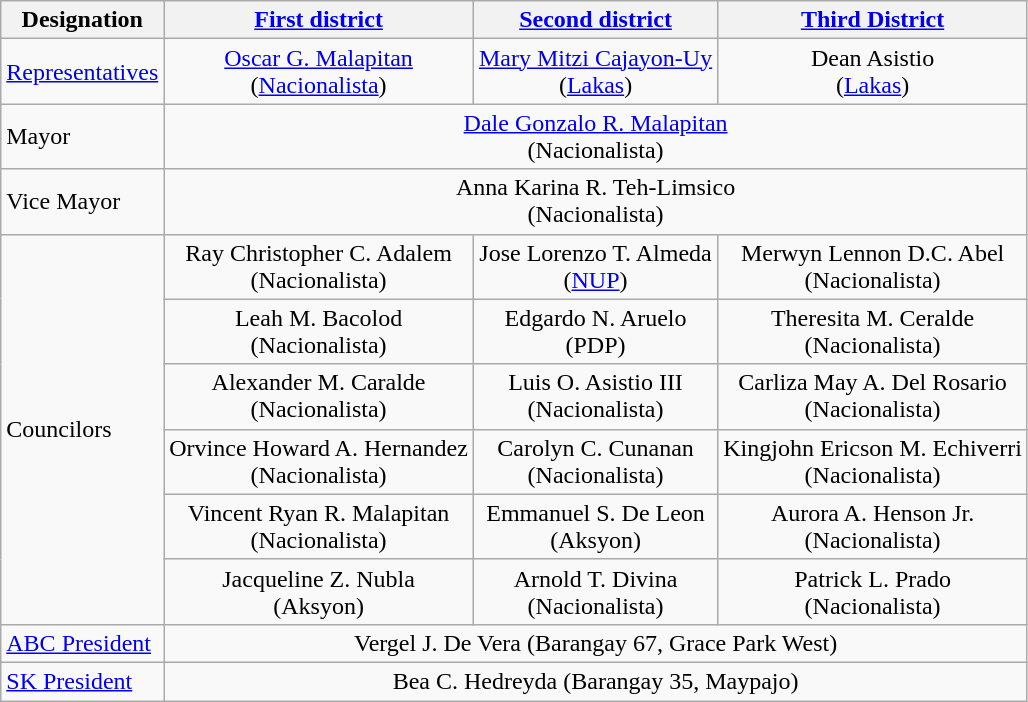<table class="wikitable">
<tr>
<th scope="col" style="text-align:center;">Designation</th>
<th scope="col" style="text-align:center;"><a href='#'>First district</a></th>
<th scope="col" style="text-align:center;"><a href='#'>Second district</a></th>
<th scope="col" style="text-align:center;"><a href='#'>Third District</a></th>
</tr>
<tr>
<td style="text-align:left;"><a href='#'>Representatives</a></td>
<td style="text-align:center;"><a href='#'>Oscar G. Malapitan</a><br>(<a href='#'>Nacionalista</a>)</td>
<td style="text-align:center;"><a href='#'>Mary Mitzi Cajayon-Uy</a><br>(<a href='#'>Lakas</a>)</td>
<td style="text-align:center;">Dean Asistio<br>(<a href='#'>Lakas</a>)</td>
</tr>
<tr>
<td style="text-align:left;">Mayor</td>
<td colspan=3 style="text-align:center;"><a href='#'>Dale Gonzalo R. Malapitan</a><br>(Nacionalista)</td>
</tr>
<tr>
<td style="text-align:left;">Vice Mayor</td>
<td colspan=3 style="text-align:center;">Anna Karina R. Teh-Limsico<br>(Nacionalista)</td>
</tr>
<tr>
<td style="text-align:left;" rowspan=6>Councilors</td>
<td style="text-align:center;">Ray Christopher C. Adalem<br>(Nacionalista)</td>
<td style="text-align:center;">Jose Lorenzo T. Almeda<br>(<a href='#'>NUP</a>)</td>
<td style="text-align:center;">Merwyn Lennon D.C. Abel<br>(Nacionalista)</td>
</tr>
<tr style="text-align:center;">
<td>Leah M. Bacolod<br>(Nacionalista)</td>
<td>Edgardo N. Aruelo<br>(PDP)</td>
<td>Theresita M. Ceralde<br>(Nacionalista)</td>
</tr>
<tr style="text-align:center;">
<td>Alexander M. Caralde<br>(Nacionalista)</td>
<td>Luis O. Asistio III<br>(Nacionalista)</td>
<td>Carliza May A. Del Rosario<br>(Nacionalista)</td>
</tr>
<tr style="text-align:center;">
<td>Orvince Howard A. Hernandez<br>(Nacionalista)</td>
<td>Carolyn C. Cunanan<br>(Nacionalista)</td>
<td>Kingjohn Ericson M. Echiverri<br>(Nacionalista)</td>
</tr>
<tr style="text-align:center;">
<td>Vincent Ryan R. Malapitan<br>(Nacionalista)</td>
<td>Emmanuel S. De Leon<br>(Aksyon)</td>
<td>Aurora A. Henson Jr.<br>(Nacionalista)</td>
</tr>
<tr style="text-align:center;">
<td>Jacqueline Z. Nubla<br>(Aksyon)</td>
<td>Arnold T. Divina<br>(Nacionalista)</td>
<td>Patrick L. Prado<br>(Nacionalista)</td>
</tr>
<tr>
<td style="text-align:left;"><a href='#'>ABC President</a></td>
<td colspan=3 style="text-align:center;">Vergel J. De Vera (Barangay 67, Grace Park West)</td>
</tr>
<tr>
<td style="text-align:left;"><a href='#'>SK President</a></td>
<td colspan=3 style="text-align:center;">Bea C. Hedreyda  (Barangay 35, Maypajo)</td>
</tr>
</table>
